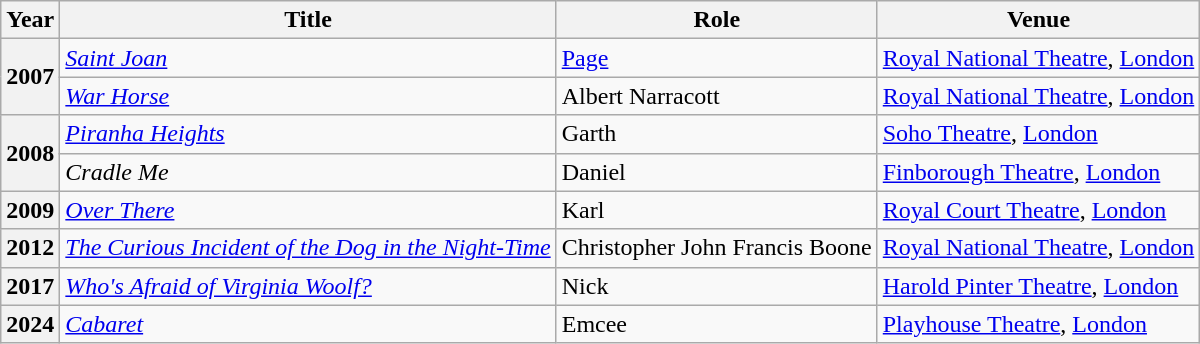<table class="wikitable plainrowheaders sortable">
<tr>
<th scope="col">Year</th>
<th scope="col">Title</th>
<th scope="col">Role</th>
<th scope="col">Venue</th>
</tr>
<tr>
<th scope="row" rowspan="2">2007</th>
<td><em><a href='#'>Saint Joan</a></em></td>
<td><a href='#'>Page</a></td>
<td><a href='#'>Royal National Theatre</a>, <a href='#'>London</a></td>
</tr>
<tr>
<td><em><a href='#'>War Horse</a></em></td>
<td>Albert Narracott</td>
<td><a href='#'>Royal National Theatre</a>, <a href='#'>London</a></td>
</tr>
<tr>
<th scope="row" rowspan="2">2008</th>
<td><em><a href='#'>Piranha Heights</a></em></td>
<td>Garth</td>
<td><a href='#'>Soho Theatre</a>, <a href='#'>London</a></td>
</tr>
<tr>
<td><em>Cradle Me</em></td>
<td>Daniel</td>
<td><a href='#'>Finborough Theatre</a>, <a href='#'>London</a></td>
</tr>
<tr>
<th scope="row">2009</th>
<td><em><a href='#'>Over There</a></em></td>
<td>Karl</td>
<td><a href='#'>Royal Court Theatre</a>, <a href='#'>London</a></td>
</tr>
<tr>
<th scope="row">2012</th>
<td><em><a href='#'>The Curious Incident of the Dog in the Night-Time</a></em></td>
<td>Christopher John Francis Boone</td>
<td><a href='#'>Royal National Theatre</a>, <a href='#'>London</a></td>
</tr>
<tr>
<th scope="row">2017</th>
<td><em><a href='#'>Who's Afraid of Virginia Woolf?</a></em></td>
<td>Nick</td>
<td><a href='#'>Harold Pinter Theatre</a>, <a href='#'>London</a></td>
</tr>
<tr>
<th scope="row">2024</th>
<td><em><a href='#'>Cabaret</a> </em></td>
<td>Emcee</td>
<td><a href='#'>Playhouse Theatre</a>, <a href='#'>London</a></td>
</tr>
</table>
